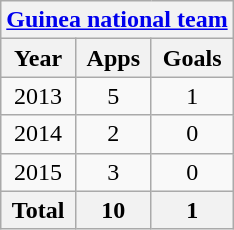<table class="wikitable" style="text-align:center">
<tr>
<th colspan=3><a href='#'>Guinea national team</a></th>
</tr>
<tr>
<th>Year</th>
<th>Apps</th>
<th>Goals</th>
</tr>
<tr>
<td>2013</td>
<td>5</td>
<td>1</td>
</tr>
<tr>
<td>2014</td>
<td>2</td>
<td>0</td>
</tr>
<tr>
<td>2015</td>
<td>3</td>
<td>0</td>
</tr>
<tr>
<th>Total</th>
<th>10</th>
<th>1</th>
</tr>
</table>
